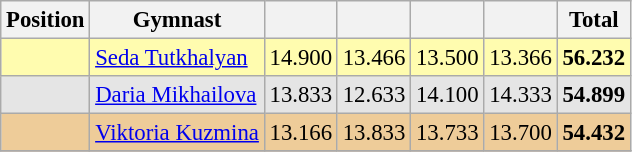<table class="wikitable sortable" style="text-align:center; font-size:95%">
<tr>
<th>Position</th>
<th>Gymnast</th>
<th></th>
<th></th>
<th></th>
<th></th>
<th>Total</th>
</tr>
<tr bgcolor=fffcaf>
<td></td>
<td align=left><a href='#'>Seda Tutkhalyan</a></td>
<td>14.900</td>
<td>13.466</td>
<td>13.500</td>
<td>13.366</td>
<td><strong>56.232</strong></td>
</tr>
<tr bgcolor=e5e5e5>
<td></td>
<td align=left><a href='#'>Daria Mikhailova</a></td>
<td>13.833</td>
<td>12.633</td>
<td>14.100</td>
<td>14.333</td>
<td><strong>54.899</strong></td>
</tr>
<tr bgcolor=eecc99>
<td></td>
<td align=left><a href='#'>Viktoria Kuzmina</a></td>
<td>13.166</td>
<td>13.833</td>
<td>13.733</td>
<td>13.700</td>
<td><strong>54.432</strong></td>
</tr>
<tr>
</tr>
</table>
